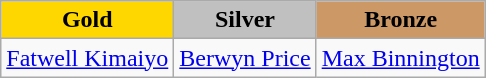<table class="wikitable">
<tr>
<th scope=col style="background-color:gold;">Gold</th>
<th scope=col style="background-color:silver;">Silver</th>
<th scope=col style="background-color:#cc9966;">Bronze</th>
</tr>
<tr>
<td><a href='#'>Fatwell Kimaiyo</a><br><em></em></td>
<td><a href='#'>Berwyn Price</a><br><em></em></td>
<td><a href='#'>Max Binnington</a><br><em></em></td>
</tr>
</table>
